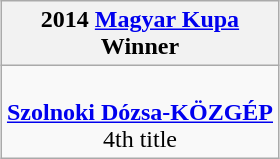<table class=wikitable style="text-align:center; margin:auto">
<tr>
<th>2014 <a href='#'>Magyar Kupa</a><br>Winner</th>
</tr>
<tr>
<td align=center><br><strong><a href='#'>Szolnoki Dózsa-KÖZGÉP</a></strong><br>4th title</td>
</tr>
</table>
